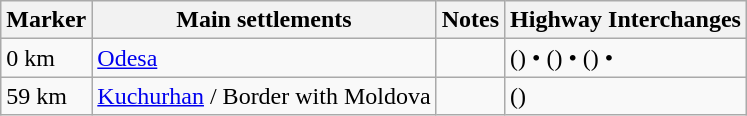<table class="wikitable">
<tr>
<th>Marker</th>
<th>Main settlements</th>
<th>Notes</th>
<th>Highway Interchanges</th>
</tr>
<tr>
<td>0 km</td>
<td><a href='#'>Odesa</a></td>
<td></td>
<td> () •  () •  () • </td>
</tr>
<tr>
<td>59 km</td>
<td><a href='#'>Kuchurhan</a> / Border with Moldova</td>
<td></td>
<td> ()</td>
</tr>
</table>
